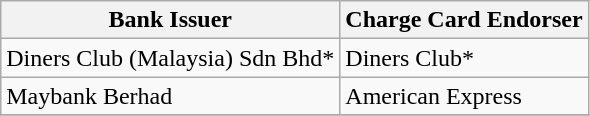<table class="wikitable sortable">
<tr>
<th>Bank Issuer</th>
<th>Charge Card Endorser</th>
</tr>
<tr>
<td>Diners Club (Malaysia) Sdn Bhd*</td>
<td>Diners Club*</td>
</tr>
<tr>
<td>Maybank Berhad</td>
<td>American Express</td>
</tr>
<tr>
</tr>
</table>
